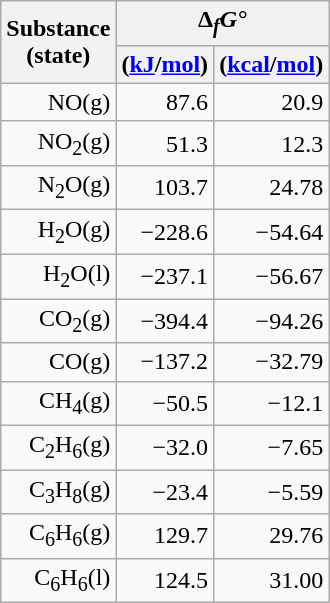<table class="wikitable sortable floatright" style="text-align:right">
<tr>
<th rowspan=2>Substance <br>(state)</th>
<th colspan=2>Δ<sub><em>f</em></sub><em>G°</em></th>
</tr>
<tr>
<th>(<a href='#'>kJ</a>/<a href='#'>mol</a>)</th>
<th>(<a href='#'>kcal</a>/<a href='#'>mol</a>)</th>
</tr>
<tr>
<td>NO(g)</td>
<td>87.6</td>
<td>20.9</td>
</tr>
<tr>
<td>NO<sub>2</sub>(g)</td>
<td>51.3</td>
<td>12.3</td>
</tr>
<tr>
<td>N<sub>2</sub>O(g)</td>
<td>103.7</td>
<td>24.78</td>
</tr>
<tr>
<td>H<sub>2</sub>O(g)</td>
<td>−228.6</td>
<td>−54.64</td>
</tr>
<tr>
<td>H<sub>2</sub>O(l)</td>
<td>−237.1</td>
<td>−56.67</td>
</tr>
<tr>
<td>CO<sub>2</sub>(g)</td>
<td>−394.4</td>
<td>−94.26</td>
</tr>
<tr>
<td>CO(g)</td>
<td>−137.2</td>
<td>−32.79</td>
</tr>
<tr>
<td>CH<sub>4</sub>(g)</td>
<td>−50.5</td>
<td>−12.1</td>
</tr>
<tr>
<td>C<sub>2</sub>H<sub>6</sub>(g)</td>
<td>−32.0</td>
<td>−7.65</td>
</tr>
<tr>
<td>C<sub>3</sub>H<sub>8</sub>(g)</td>
<td>−23.4</td>
<td>−5.59</td>
</tr>
<tr>
<td>C<sub>6</sub>H<sub>6</sub>(g)</td>
<td>129.7</td>
<td>29.76</td>
</tr>
<tr>
<td>C<sub>6</sub>H<sub>6</sub>(l)</td>
<td>124.5</td>
<td>31.00</td>
</tr>
</table>
